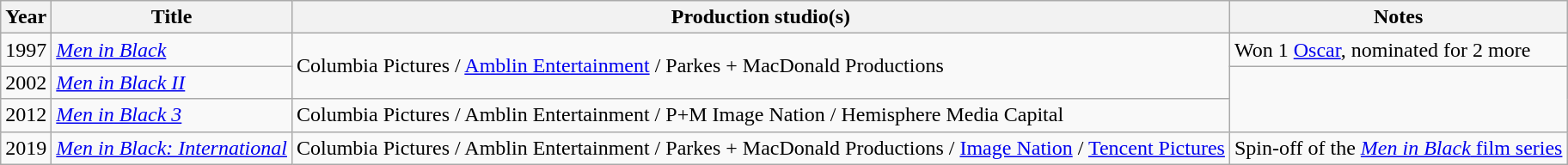<table class="wikitable">
<tr>
<th>Year</th>
<th>Title</th>
<th>Production studio(s)</th>
<th>Notes</th>
</tr>
<tr>
<td>1997</td>
<td><em><a href='#'>Men in Black</a></em></td>
<td rowspan="2">Columbia Pictures / <a href='#'>Amblin Entertainment</a> / Parkes + MacDonald Productions</td>
<td>Won 1 <a href='#'>Oscar</a>, nominated for 2 more</td>
</tr>
<tr>
<td>2002</td>
<td><em><a href='#'>Men in Black II</a></em></td>
<td rowspan="2"></td>
</tr>
<tr>
<td>2012</td>
<td><em><a href='#'>Men in Black 3</a></em></td>
<td>Columbia Pictures / Amblin Entertainment / P+M Image Nation / Hemisphere Media Capital</td>
</tr>
<tr>
<td>2019</td>
<td><em><a href='#'>Men in Black: International</a></em></td>
<td>Columbia Pictures / Amblin Entertainment / Parkes + MacDonald Productions / <a href='#'>Image Nation</a> / <a href='#'>Tencent Pictures</a></td>
<td>Spin-off of the <a href='#'><em>Men in Black</em> film series</a></td>
</tr>
</table>
